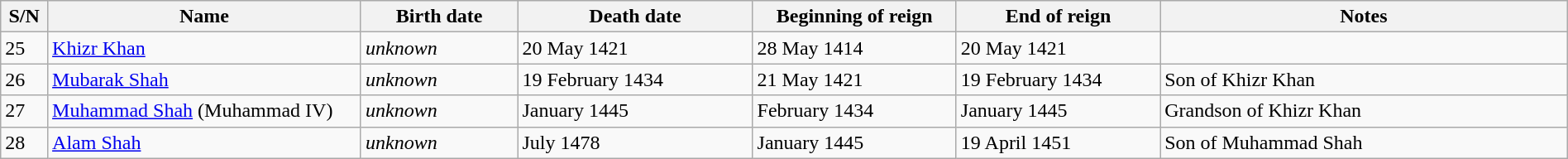<table class=wikitable width="100%">
<tr>
<th width="3%" bgcolor="#CEDFF2">S/N</th>
<th width="20%" bgcolor="#CEDFF2">Name</th>
<th width="10%" bgcolor="#CEDFF2">Birth date</th>
<th width="15%" bgcolor="#CEDFF2">Death date</th>
<th width="13%" bgcolor="#CEDFF2">Beginning of reign</th>
<th width="13%" bgcolor="#CEDFF2">End of reign</th>
<th width="26%" bgcolor="#CEDFF2">Notes</th>
</tr>
<tr>
<td>25</td>
<td><a href='#'>Khizr Khan</a></td>
<td><em>unknown</em></td>
<td>20 May 1421</td>
<td>28 May 1414</td>
<td>20 May 1421</td>
<td></td>
</tr>
<tr>
<td>26</td>
<td><a href='#'>Mubarak Shah</a></td>
<td><em>unknown</em></td>
<td>19 February 1434</td>
<td>21 May 1421</td>
<td>19 February 1434</td>
<td>Son of Khizr Khan</td>
</tr>
<tr>
<td>27</td>
<td><a href='#'>Muhammad Shah</a> (Muhammad IV)</td>
<td><em>unknown</em></td>
<td>January 1445</td>
<td>February 1434</td>
<td>January 1445</td>
<td>Grandson of Khizr Khan</td>
</tr>
<tr>
<td>28</td>
<td><a href='#'>Alam Shah</a></td>
<td><em>unknown</em></td>
<td>July 1478</td>
<td>January 1445</td>
<td>19 April 1451</td>
<td>Son of Muhammad Shah</td>
</tr>
</table>
